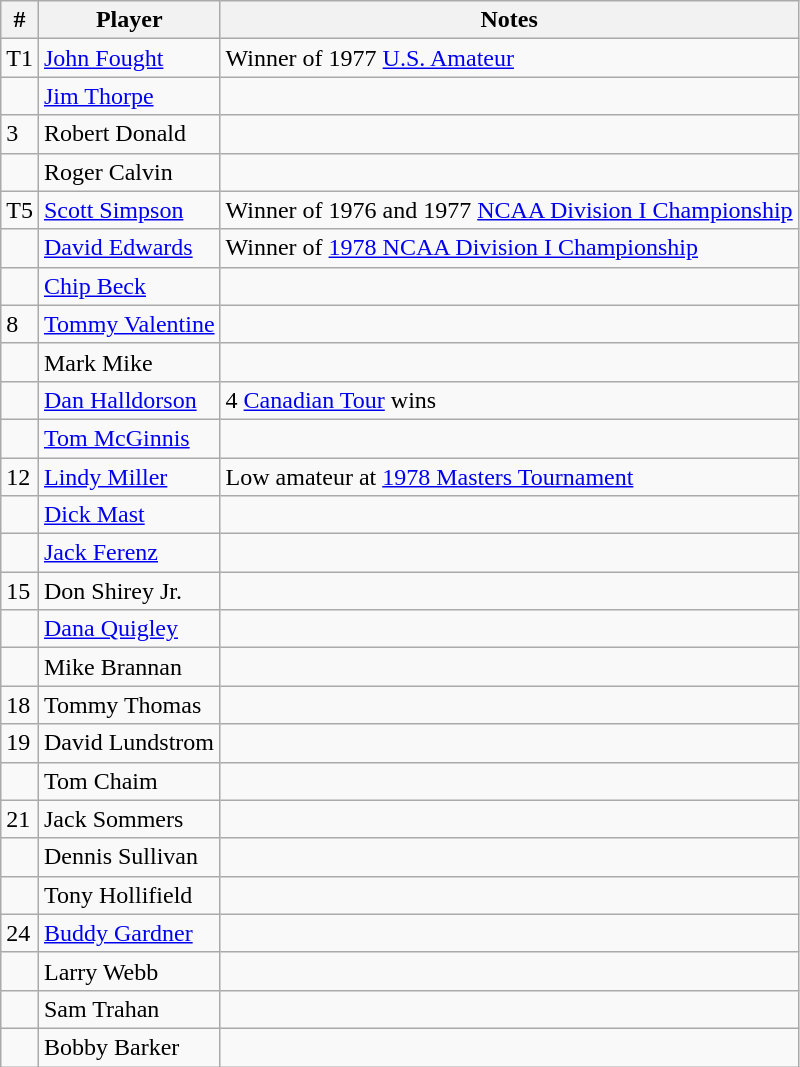<table class="wikitable sortable">
<tr>
<th>#</th>
<th>Player</th>
<th>Notes</th>
</tr>
<tr>
<td align="center">T1</td>
<td> <a href='#'>John Fought</a></td>
<td>Winner of 1977 <a href='#'>U.S. Amateur</a></td>
</tr>
<tr>
<td align="center"></td>
<td> <a href='#'>Jim Thorpe</a></td>
<td></td>
</tr>
<tr>
<td>3</td>
<td> Robert Donald</td>
<td></td>
</tr>
<tr>
<td></td>
<td> Roger Calvin</td>
<td></td>
</tr>
<tr>
<td>T5</td>
<td> <a href='#'>Scott Simpson</a></td>
<td>Winner of 1976 and 1977 <a href='#'>NCAA Division I Championship</a></td>
</tr>
<tr>
<td></td>
<td> <a href='#'>David Edwards</a></td>
<td>Winner of <a href='#'>1978 NCAA Division I Championship</a></td>
</tr>
<tr>
<td></td>
<td> <a href='#'>Chip Beck</a></td>
<td></td>
</tr>
<tr>
<td>8</td>
<td> <a href='#'>Tommy Valentine</a></td>
<td></td>
</tr>
<tr>
<td></td>
<td> Mark Mike</td>
<td></td>
</tr>
<tr>
<td></td>
<td> <a href='#'>Dan Halldorson</a></td>
<td>4 <a href='#'>Canadian Tour</a> wins</td>
</tr>
<tr>
<td></td>
<td> <a href='#'>Tom McGinnis</a></td>
<td></td>
</tr>
<tr>
<td>12</td>
<td> <a href='#'>Lindy Miller</a></td>
<td>Low amateur at <a href='#'>1978 Masters Tournament</a></td>
</tr>
<tr>
<td></td>
<td> <a href='#'>Dick Mast</a></td>
<td></td>
</tr>
<tr>
<td></td>
<td> <a href='#'>Jack Ferenz</a></td>
<td></td>
</tr>
<tr>
<td>15</td>
<td> Don Shirey Jr.</td>
<td></td>
</tr>
<tr>
<td></td>
<td> <a href='#'>Dana Quigley</a></td>
<td></td>
</tr>
<tr>
<td></td>
<td> Mike Brannan</td>
<td></td>
</tr>
<tr>
<td>18</td>
<td> Tommy Thomas</td>
<td></td>
</tr>
<tr>
<td>19</td>
<td> David Lundstrom</td>
<td></td>
</tr>
<tr>
<td></td>
<td> Tom Chaim</td>
<td></td>
</tr>
<tr>
<td>21</td>
<td> Jack Sommers</td>
<td></td>
</tr>
<tr>
<td></td>
<td> Dennis Sullivan</td>
<td></td>
</tr>
<tr>
<td></td>
<td> Tony Hollifield</td>
<td></td>
</tr>
<tr>
<td>24</td>
<td> <a href='#'>Buddy Gardner</a></td>
<td></td>
</tr>
<tr>
<td></td>
<td> Larry Webb</td>
<td></td>
</tr>
<tr>
<td></td>
<td> Sam Trahan</td>
<td></td>
</tr>
<tr>
<td></td>
<td> Bobby Barker</td>
<td></td>
</tr>
</table>
